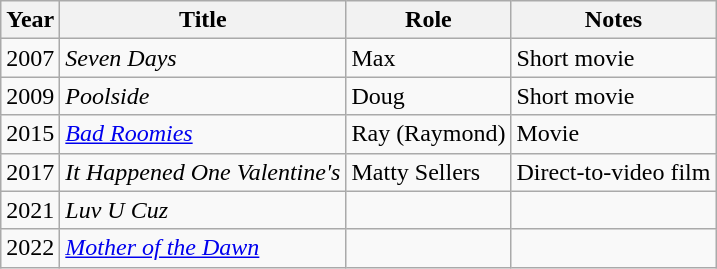<table class="wikitable sortable">
<tr>
<th>Year</th>
<th>Title</th>
<th>Role</th>
<th class="unsortable">Notes</th>
</tr>
<tr>
<td>2007</td>
<td><em>Seven Days</em></td>
<td>Max</td>
<td>Short movie</td>
</tr>
<tr>
<td>2009</td>
<td><em>Poolside</em></td>
<td>Doug</td>
<td>Short movie</td>
</tr>
<tr>
<td>2015</td>
<td><em><a href='#'>Bad Roomies</a></em></td>
<td>Ray (Raymond)</td>
<td>Movie</td>
</tr>
<tr>
<td>2017</td>
<td><em>It Happened One Valentine's</em></td>
<td>Matty Sellers</td>
<td>Direct-to-video film</td>
</tr>
<tr>
<td>2021</td>
<td><em>Luv U Cuz</em></td>
<td></td>
<td></td>
</tr>
<tr>
<td>2022</td>
<td><em><a href='#'>Mother of the Dawn</a></em></td>
<td></td>
<td></td>
</tr>
</table>
